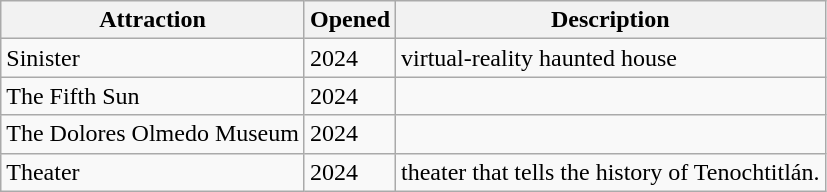<table class="wikitable sortable">
<tr>
<th>Attraction</th>
<th>Opened</th>
<th>Description</th>
</tr>
<tr>
<td>Sinister</td>
<td>2024</td>
<td>virtual-reality haunted house</td>
</tr>
<tr>
<td>The Fifth Sun</td>
<td>2024</td>
<td></td>
</tr>
<tr>
<td>The Dolores Olmedo Museum</td>
<td>2024</td>
<td></td>
</tr>
<tr>
<td>Theater</td>
<td>2024</td>
<td>theater that tells the history of Tenochtitlán.</td>
</tr>
</table>
